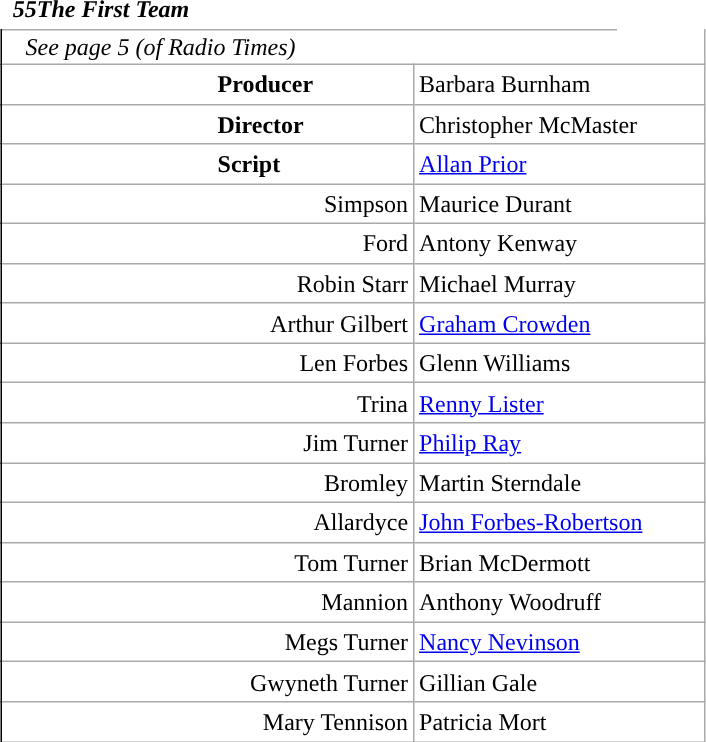<table class="wikitable mw-collapsible mw-collapsed" style="vertical-align:top;margin:auto 2em;line-height:1.2;min-width:33em;display: inline-table;background-color:inherit;border:none;">
<tr>
<td class=unsortable style="border:hidden;line-height:1.67;text-align:center;margin-left:-1em;padding-left:0.5em;min-width:1.0em;"></td>
<td class=unsortable style="border:none;padding-left:0.5em;text-align:left;min-width:16.5em;font-weight:700;font-style:italic;">55The First Team</td>
<td class=unsortable style="border:none;text-align:right;font-weight:normal;font-family:Courier;font-size:95%;letter-spacing:-1pt;min-width:8.5em;padding-right:0.2em;"></td>
<td class=unsortable style="border:hidden;min-width:3.5em;padding-left:0;"></td>
<td class=unsortable style="border:hidden;min-width:3.5em;font-size:95%;"></td>
</tr>
<tr>
<td rowspan=100 style="border:none thin;border-right-style :solid;"></td>
<td colspan=3 style="text-align:left;padding:0.1em 1em;font-style:italic;">See page 5 (of Radio Times)</td>
</tr>
<tr>
<td style="text-align:left;padding-left:9.0em;font-weight:bold;">Producer</td>
<td colspan=2>Barbara Burnham</td>
</tr>
<tr>
<td style="text-align:left;padding-left:9.0em;font-weight:bold;">Director</td>
<td colspan=2>Christopher McMaster</td>
</tr>
<tr>
<td style="text-align:left;padding-left:9.0em;font-weight:bold;">Script</td>
<td colspan=2><a href='#'>Allan Prior</a></td>
</tr>
<tr>
<td style="text-align:right;">Simpson</td>
<td colspan=2>Maurice Durant</td>
</tr>
<tr>
<td style="text-align:right;">Ford</td>
<td colspan=2>Antony Kenway</td>
</tr>
<tr>
<td style="text-align:right;">Robin Starr</td>
<td colspan=2>Michael Murray</td>
</tr>
<tr>
<td style="text-align:right;">Arthur Gilbert</td>
<td colspan=2><a href='#'>Graham Crowden</a></td>
</tr>
<tr>
<td style="text-align:right;">Len Forbes</td>
<td colspan=2>Glenn Williams</td>
</tr>
<tr>
<td style="text-align:right;">Trina</td>
<td colspan=2><a href='#'>Renny Lister</a></td>
</tr>
<tr>
<td style="text-align:right;">Jim Turner</td>
<td colspan=2><a href='#'>Philip Ray</a></td>
</tr>
<tr>
<td style="text-align:right;">Bromley</td>
<td colspan=2>Martin Sterndale</td>
</tr>
<tr>
<td style="text-align:right;">Allardyce</td>
<td colspan=2><a href='#'>John Forbes-Robertson</a></td>
</tr>
<tr>
<td style="text-align:right;">Tom Turner</td>
<td colspan=2>Brian McDermott</td>
</tr>
<tr>
<td style="text-align:right;">Mannion</td>
<td colspan=2>Anthony Woodruff</td>
</tr>
<tr>
<td style="text-align:right;">Megs Turner</td>
<td colspan=2><a href='#'>Nancy Nevinson</a></td>
</tr>
<tr>
<td style="text-align:right;">Gwyneth Turner</td>
<td colspan=2>Gillian Gale</td>
</tr>
<tr>
<td style="text-align:right;">Mary Tennison</td>
<td colspan=2>Patricia Mort</td>
</tr>
</table>
